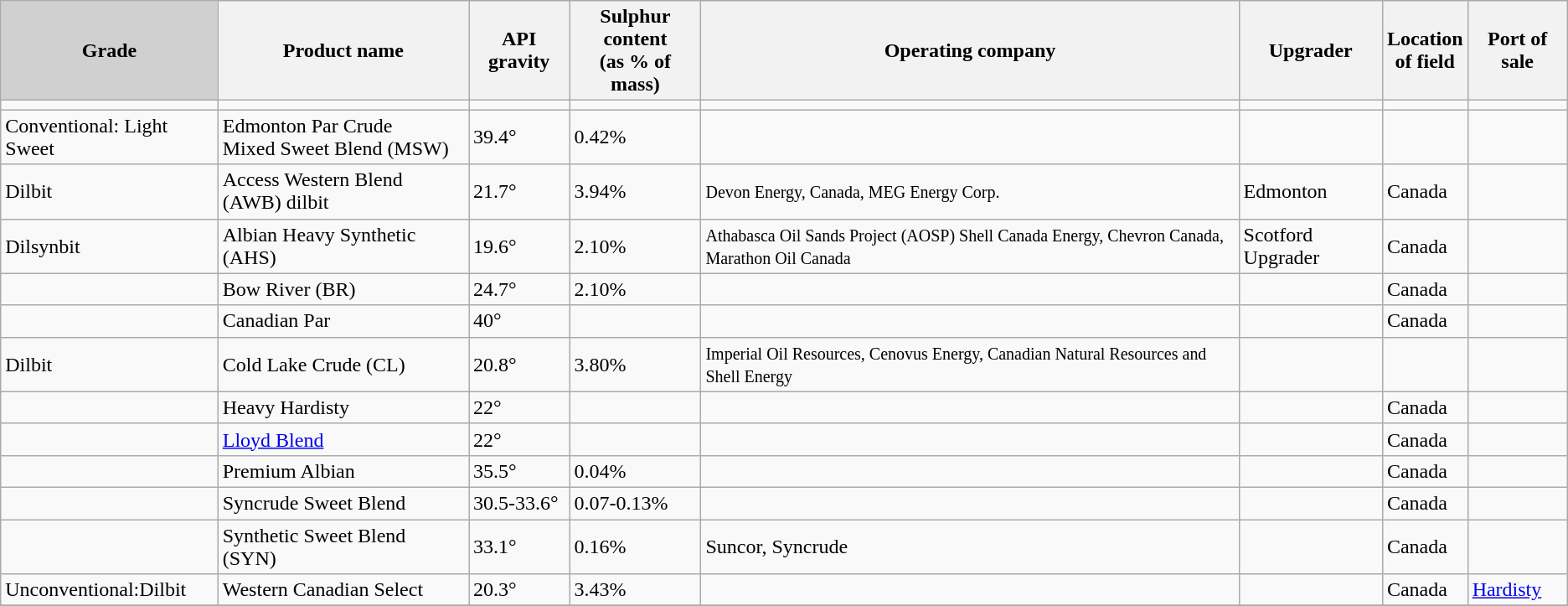<table class="wikitable sortable">
<tr>
<th style="background-color:#D0D0D0;">Grade</th>
<th>Product name</th>
<th>API gravity</th>
<th>Sulphur content<br>(as % of mass)</th>
<th>Operating company</th>
<th>Upgrader</th>
<th>Location<br>of field</th>
<th>Port of sale</th>
</tr>
<tr ---->
<td></td>
<td></td>
<td></td>
<td></td>
<td></td>
<td></td>
<td></td>
<td></td>
</tr>
<tr ---->
<td>Conventional: Light Sweet</td>
<td>Edmonton Par Crude<br>Mixed Sweet Blend (MSW)</td>
<td>39.4°</td>
<td>0.42%</td>
<td></td>
<td></td>
<td></td>
<td></td>
</tr>
<tr ---->
<td>Dilbit</td>
<td>Access Western Blend (AWB) dilbit</td>
<td>21.7°</td>
<td>3.94%</td>
<td><small>Devon Energy, Canada, MEG Energy Corp. </small></td>
<td>Edmonton</td>
<td>Canada</td>
<td></td>
</tr>
<tr ---->
<td>Dilsynbit</td>
<td>Albian Heavy Synthetic (AHS)</td>
<td>19.6°</td>
<td>2.10%</td>
<td><small>Athabasca Oil Sands Project (AOSP) Shell Canada Energy, Chevron Canada, Marathon Oil Canada</small></td>
<td>Scotford Upgrader</td>
<td>Canada</td>
<td></td>
</tr>
<tr ---->
<td></td>
<td>Bow River (BR)</td>
<td>24.7°</td>
<td>2.10%</td>
<td></td>
<td></td>
<td>Canada</td>
<td></td>
</tr>
<tr ---->
<td></td>
<td>Canadian Par</td>
<td>40°</td>
<td></td>
<td></td>
<td></td>
<td>Canada</td>
<td></td>
</tr>
<tr ---->
<td>Dilbit</td>
<td>Cold Lake Crude (CL)</td>
<td>20.8°</td>
<td>3.80%</td>
<td><small>Imperial Oil Resources, Cenovus Energy, Canadian Natural Resources and Shell Energy</small></td>
<td></td>
<td></td>
<td></td>
</tr>
<tr ---->
<td></td>
<td>Heavy Hardisty</td>
<td>22°</td>
<td></td>
<td></td>
<td></td>
<td>Canada</td>
<td></td>
</tr>
<tr ---->
<td></td>
<td><a href='#'>Lloyd Blend</a></td>
<td>22°</td>
<td></td>
<td></td>
<td></td>
<td>Canada</td>
<td></td>
</tr>
<tr ---->
<td></td>
<td>Premium Albian</td>
<td>35.5°</td>
<td>0.04%</td>
<td></td>
<td></td>
<td>Canada</td>
<td></td>
</tr>
<tr ---->
<td></td>
<td>Syncrude Sweet Blend</td>
<td>30.5-33.6°</td>
<td>0.07-0.13%</td>
<td></td>
<td></td>
<td>Canada</td>
<td></td>
</tr>
<tr ---->
<td></td>
<td>Synthetic Sweet Blend (SYN)</td>
<td>33.1°</td>
<td>0.16%</td>
<td>Suncor, Syncrude</td>
<td></td>
<td>Canada</td>
<td></td>
</tr>
<tr ---->
<td>Unconventional:Dilbit</td>
<td>Western Canadian Select</td>
<td>20.3°</td>
<td>3.43%</td>
<td></td>
<td></td>
<td>Canada</td>
<td><a href='#'>Hardisty</a></td>
</tr>
<tr ---->
</tr>
</table>
